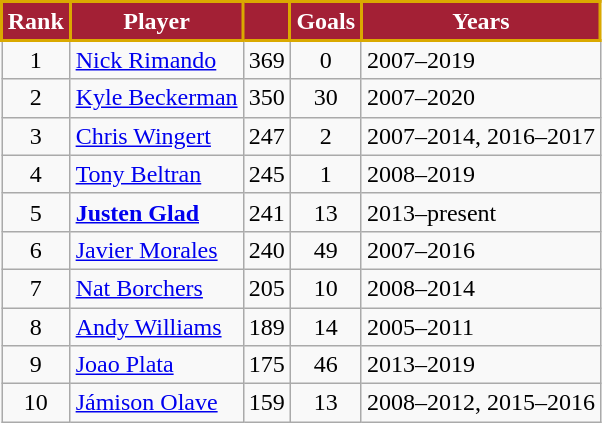<table class="wikitable">
<tr>
</tr>
<tr>
<th style="background:#A32035; color:#FFF; border:2px solid #DAA900;" scope="col">Rank</th>
<th style="background:#A32035; color:#FFF; border:2px solid #DAA900;" scope="col">Player</th>
<th style="background:#A32035; color:#FFF; border:2px solid #DAA900;" scope="col"></th>
<th style="background:#A32035; color:#FFF; border:2px solid #DAA900;" scope="col">Goals</th>
<th style="background:#A32035; color:#FFF; border:2px solid #DAA900;" scope="col">Years</th>
</tr>
<tr>
<td style="text-align:center;">1</td>
<td> <a href='#'>Nick Rimando</a></td>
<td align=center>369</td>
<td align=center>0</td>
<td>2007–2019</td>
</tr>
<tr>
<td style="text-align:center;">2</td>
<td>  <a href='#'>Kyle Beckerman</a></td>
<td align=center>350</td>
<td align=center>30</td>
<td>2007–2020</td>
</tr>
<tr>
<td style="text-align:center;">3</td>
<td> <a href='#'>Chris Wingert</a></td>
<td align=center>247</td>
<td align=center>2</td>
<td>2007–2014, 2016–2017</td>
</tr>
<tr>
<td style="text-align:center;">4</td>
<td> <a href='#'>Tony Beltran</a></td>
<td align=center>245</td>
<td align=center>1</td>
<td>2008–2019</td>
</tr>
<tr>
<td style="text-align:center;">5</td>
<td>  <strong><a href='#'>Justen Glad</a></strong></td>
<td align=center>241</td>
<td align=center>13</td>
<td>2013–present</td>
</tr>
<tr>
<td style="text-align:center;">6</td>
<td> <a href='#'>Javier Morales</a></td>
<td align=center>240</td>
<td align=center>49</td>
<td>2007–2016</td>
</tr>
<tr>
<td style="text-align:center;">7</td>
<td>  <a href='#'>Nat Borchers</a></td>
<td align=center>205</td>
<td align=center>10</td>
<td>2008–2014</td>
</tr>
<tr>
<td style="text-align:center;">8</td>
<td>  <a href='#'>Andy Williams</a></td>
<td align=center>189</td>
<td align=center>14</td>
<td>2005–2011</td>
</tr>
<tr>
<td style="text-align:center;">9</td>
<td> <a href='#'>Joao Plata</a></td>
<td align=center>175</td>
<td align=center>46</td>
<td>2013–2019</td>
</tr>
<tr>
<td style="text-align:center;">10</td>
<td>  <a href='#'>Jámison Olave</a></td>
<td align=center>159</td>
<td align=center>13</td>
<td>2008–2012, 2015–2016</td>
</tr>
</table>
